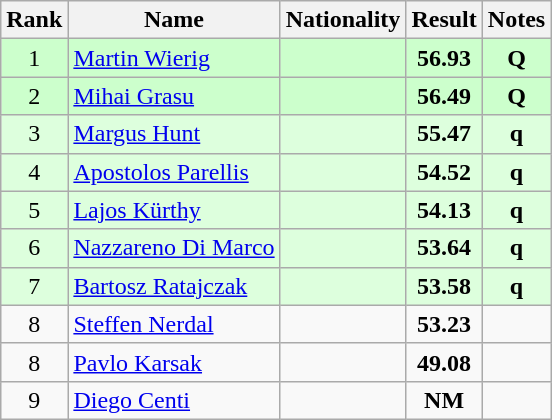<table class="wikitable sortable" style="text-align:center">
<tr>
<th>Rank</th>
<th>Name</th>
<th>Nationality</th>
<th>Result</th>
<th>Notes</th>
</tr>
<tr bgcolor=ccffcc>
<td>1</td>
<td align=left><a href='#'>Martin Wierig</a></td>
<td align=left></td>
<td><strong>56.93</strong></td>
<td><strong>Q</strong></td>
</tr>
<tr bgcolor=ccffcc>
<td>2</td>
<td align=left><a href='#'>Mihai Grasu</a></td>
<td align=left></td>
<td><strong>56.49</strong></td>
<td><strong>Q</strong></td>
</tr>
<tr bgcolor=ddffdd>
<td>3</td>
<td align=left><a href='#'>Margus Hunt</a></td>
<td align=left></td>
<td><strong>55.47</strong></td>
<td><strong>q</strong></td>
</tr>
<tr bgcolor=ddffdd>
<td>4</td>
<td align=left><a href='#'>Apostolos Parellis</a></td>
<td align=left></td>
<td><strong>54.52</strong></td>
<td><strong>q</strong></td>
</tr>
<tr bgcolor=ddffdd>
<td>5</td>
<td align=left><a href='#'>Lajos Kürthy</a></td>
<td align=left></td>
<td><strong>54.13</strong></td>
<td><strong>q</strong></td>
</tr>
<tr bgcolor=ddffdd>
<td>6</td>
<td align=left><a href='#'>Nazzareno Di Marco</a></td>
<td align=left></td>
<td><strong>53.64</strong></td>
<td><strong>q</strong></td>
</tr>
<tr bgcolor=ddffdd>
<td>7</td>
<td align=left><a href='#'>Bartosz Ratajczak</a></td>
<td align=left></td>
<td><strong>53.58</strong></td>
<td><strong>q</strong></td>
</tr>
<tr>
<td>8</td>
<td align=left><a href='#'>Steffen Nerdal</a></td>
<td align=left></td>
<td><strong>53.23</strong></td>
<td></td>
</tr>
<tr>
<td>8</td>
<td align=left><a href='#'>Pavlo Karsak</a></td>
<td align=left></td>
<td><strong>49.08</strong></td>
<td></td>
</tr>
<tr>
<td>9</td>
<td align=left><a href='#'>Diego Centi</a></td>
<td align=left></td>
<td><strong>NM</strong></td>
<td></td>
</tr>
</table>
